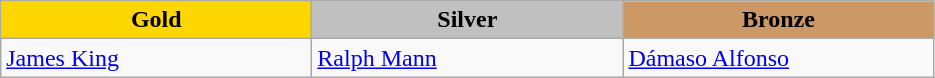<table class="wikitable" style="text-align:left">
<tr align="center">
<td width=200 bgcolor=gold><strong>Gold</strong></td>
<td width=200 bgcolor=silver><strong>Silver</strong></td>
<td width=200 bgcolor=CC9966><strong>Bronze</strong></td>
</tr>
<tr>
<td><a href='#'>James King</a><br><em></em></td>
<td><a href='#'>Ralph Mann</a><br><em></em></td>
<td><a href='#'>Dámaso Alfonso</a><br><em></em></td>
</tr>
</table>
